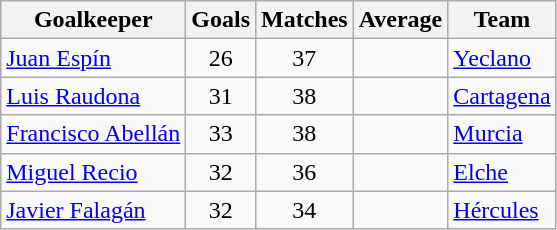<table class="wikitable sortable">
<tr>
<th>Goalkeeper</th>
<th>Goals</th>
<th>Matches</th>
<th>Average</th>
<th>Team</th>
</tr>
<tr>
<td> <a href='#'>Juan Espín</a></td>
<td style="text-align:center;">26</td>
<td style="text-align:center;">37</td>
<td style="text-align:center;"></td>
<td><a href='#'>Yeclano</a></td>
</tr>
<tr>
<td> <a href='#'>Luis Raudona</a></td>
<td style="text-align:center;">31</td>
<td style="text-align:center;">38</td>
<td style="text-align:center;"></td>
<td><a href='#'>Cartagena</a></td>
</tr>
<tr>
<td> <a href='#'>Francisco Abellán</a></td>
<td style="text-align:center;">33</td>
<td style="text-align:center;">38</td>
<td style="text-align:center;"></td>
<td><a href='#'>Murcia</a></td>
</tr>
<tr>
<td> <a href='#'>Miguel Recio</a></td>
<td style="text-align:center;">32</td>
<td style="text-align:center;">36</td>
<td style="text-align:center;"></td>
<td><a href='#'>Elche</a></td>
</tr>
<tr>
<td> <a href='#'>Javier Falagán</a></td>
<td style="text-align:center;">32</td>
<td style="text-align:center;">34</td>
<td style="text-align:center;"></td>
<td><a href='#'>Hércules</a></td>
</tr>
</table>
